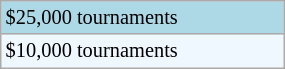<table class="wikitable" style="font-size:85%; width:15%;">
<tr style="background:lightblue;">
<td>$25,000 tournaments</td>
</tr>
<tr style="background:#f0f8ff;">
<td>$10,000 tournaments</td>
</tr>
</table>
